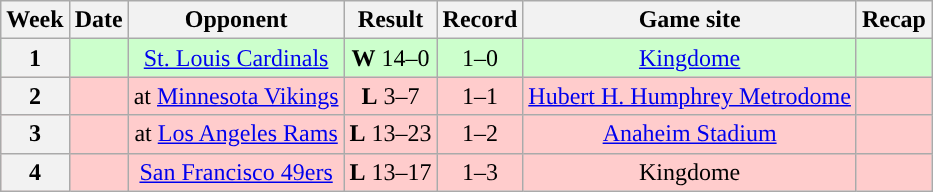<table class="wikitable" style="text-align:center">
<tr>
<th>Week</th>
<th>Date</th>
<th>Opponent</th>
<th>Result</th>
<th>Record</th>
<th>Game site</th>
<th>Recap</th>
</tr>
<tr style="background:#cfc">
<th>1</th>
<td></td>
<td><a href='#'>St. Louis Cardinals</a></td>
<td><strong>W</strong> 14–0</td>
<td>1–0</td>
<td><a href='#'>Kingdome</a></td>
<td></td>
</tr>
<tr style="background:#fcc">
<th>2</th>
<td></td>
<td>at <a href='#'>Minnesota Vikings</a></td>
<td><strong>L</strong> 3–7</td>
<td>1–1</td>
<td><a href='#'>Hubert H. Humphrey Metrodome</a></td>
<td></td>
</tr>
<tr style="background:#fcc">
<th>3</th>
<td></td>
<td>at <a href='#'>Los Angeles Rams</a></td>
<td><strong>L</strong> 13–23</td>
<td>1–2</td>
<td><a href='#'>Anaheim Stadium</a></td>
<td></td>
</tr>
<tr style="background:#fcc">
<th>4</th>
<td></td>
<td><a href='#'>San Francisco 49ers</a></td>
<td><strong>L</strong> 13–17</td>
<td>1–3</td>
<td>Kingdome</td>
<td></td>
</tr>
</table>
